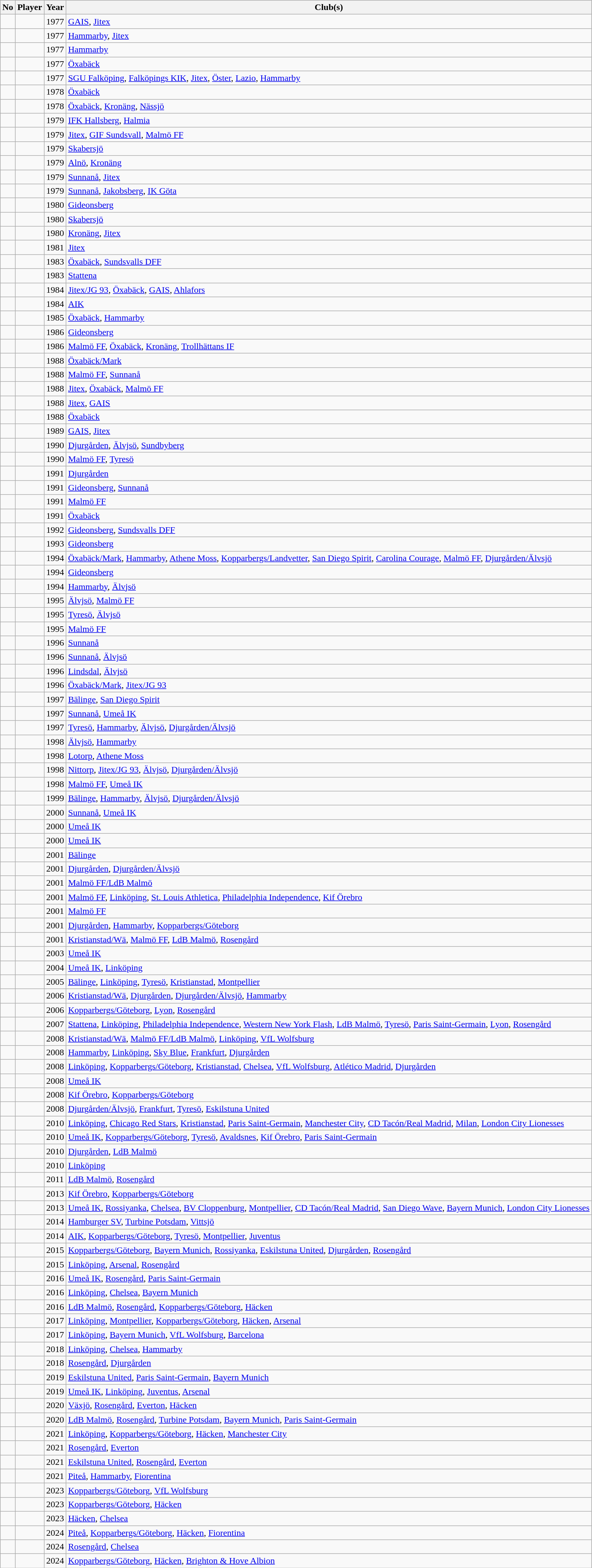<table class="wikitable sortable" style="text-align: center;">
<tr>
<th>No</th>
<th>Player</th>
<th>Year</th>
<th>Club(s)</th>
</tr>
<tr>
<td></td>
<td align=left></td>
<td>1977</td>
<td align=left><a href='#'>GAIS</a>, <a href='#'>Jitex</a></td>
</tr>
<tr>
<td></td>
<td align=left></td>
<td>1977</td>
<td align=left><a href='#'>Hammarby</a>, <a href='#'>Jitex</a></td>
</tr>
<tr>
<td></td>
<td align=left></td>
<td>1977</td>
<td align=left><a href='#'>Hammarby</a></td>
</tr>
<tr>
<td></td>
<td align=left></td>
<td>1977</td>
<td align=left><a href='#'>Öxabäck</a></td>
</tr>
<tr>
<td></td>
<td align=left></td>
<td>1977</td>
<td align=left><a href='#'>SGU Falköping</a>, <a href='#'>Falköpings KIK</a>, <a href='#'>Jitex</a>, <a href='#'>Öster</a>, <a href='#'>Lazio</a>, <a href='#'>Hammarby</a></td>
</tr>
<tr>
<td></td>
<td align=left></td>
<td>1978</td>
<td align=left><a href='#'>Öxabäck</a></td>
</tr>
<tr>
<td></td>
<td align=left></td>
<td>1978</td>
<td align=left><a href='#'>Öxabäck</a>, <a href='#'>Kronäng</a>, <a href='#'>Nässjö</a></td>
</tr>
<tr>
<td></td>
<td align=left></td>
<td>1979</td>
<td align=left><a href='#'>IFK Hallsberg</a>, <a href='#'>Halmia</a></td>
</tr>
<tr>
<td></td>
<td align=left></td>
<td>1979</td>
<td align=left><a href='#'>Jitex</a>, <a href='#'>GIF Sundsvall</a>, <a href='#'>Malmö FF</a></td>
</tr>
<tr>
<td></td>
<td align=left></td>
<td>1979</td>
<td align=left><a href='#'>Skabersjö</a></td>
</tr>
<tr>
<td></td>
<td align=left></td>
<td>1979</td>
<td align=left><a href='#'>Alnö</a>, <a href='#'>Kronäng</a></td>
</tr>
<tr>
<td></td>
<td align=left></td>
<td>1979</td>
<td align=left><a href='#'>Sunnanå</a>, <a href='#'>Jitex</a></td>
</tr>
<tr>
<td></td>
<td align=left></td>
<td>1979</td>
<td align=left><a href='#'>Sunnanå</a>, <a href='#'>Jakobsberg</a>, <a href='#'>IK Göta</a></td>
</tr>
<tr>
<td></td>
<td align=left></td>
<td>1980</td>
<td align=left><a href='#'>Gideonsberg</a></td>
</tr>
<tr>
<td></td>
<td align=left></td>
<td>1980</td>
<td align=left><a href='#'>Skabersjö</a></td>
</tr>
<tr>
<td></td>
<td align=left></td>
<td>1980</td>
<td align=left><a href='#'>Kronäng</a>, <a href='#'>Jitex</a></td>
</tr>
<tr>
<td></td>
<td align=left></td>
<td>1981</td>
<td align=left><a href='#'>Jitex</a></td>
</tr>
<tr>
<td></td>
<td align=left></td>
<td>1983</td>
<td align=left><a href='#'>Öxabäck</a>, <a href='#'>Sundsvalls DFF</a></td>
</tr>
<tr>
<td></td>
<td align=left></td>
<td>1983</td>
<td align=left><a href='#'>Stattena</a></td>
</tr>
<tr>
<td></td>
<td align=left></td>
<td>1984</td>
<td align=left><a href='#'>Jitex/JG 93</a>, <a href='#'>Öxabäck</a>, <a href='#'>GAIS</a>, <a href='#'>Ahlafors</a></td>
</tr>
<tr>
<td></td>
<td align=left></td>
<td>1984</td>
<td align=left><a href='#'>AIK</a></td>
</tr>
<tr>
<td></td>
<td align=left></td>
<td>1985</td>
<td align=left><a href='#'>Öxabäck</a>, <a href='#'>Hammarby</a></td>
</tr>
<tr>
<td></td>
<td align=left></td>
<td>1986</td>
<td align=left><a href='#'>Gideonsberg</a></td>
</tr>
<tr>
<td></td>
<td align=left></td>
<td>1986</td>
<td align=left><a href='#'>Malmö FF</a>, <a href='#'>Öxabäck</a>, <a href='#'>Kronäng</a>, <a href='#'>Trollhättans IF</a></td>
</tr>
<tr>
<td></td>
<td align=left></td>
<td>1988</td>
<td align=left><a href='#'>Öxabäck/Mark</a></td>
</tr>
<tr>
<td></td>
<td align=left></td>
<td>1988</td>
<td align=left><a href='#'>Malmö FF</a>, <a href='#'>Sunnanå</a></td>
</tr>
<tr>
<td></td>
<td align=left></td>
<td>1988</td>
<td align=left><a href='#'>Jitex</a>, <a href='#'>Öxabäck</a>, <a href='#'>Malmö FF</a></td>
</tr>
<tr>
<td></td>
<td align=left></td>
<td>1988</td>
<td align=left><a href='#'>Jitex</a>, <a href='#'>GAIS</a></td>
</tr>
<tr>
<td></td>
<td align=left></td>
<td>1988</td>
<td align=left><a href='#'>Öxabäck</a></td>
</tr>
<tr>
<td></td>
<td align=left></td>
<td>1989</td>
<td align=left><a href='#'>GAIS</a>, <a href='#'>Jitex</a></td>
</tr>
<tr>
<td></td>
<td align=left></td>
<td>1990</td>
<td align=left><a href='#'>Djurgården</a>, <a href='#'>Älvjsö</a>, <a href='#'>Sundbyberg</a></td>
</tr>
<tr>
<td></td>
<td align=left></td>
<td>1990</td>
<td align=left><a href='#'>Malmö FF</a>, <a href='#'>Tyresö</a></td>
</tr>
<tr>
<td></td>
<td align=left></td>
<td>1991</td>
<td align=left><a href='#'>Djurgården</a></td>
</tr>
<tr>
<td></td>
<td align=left></td>
<td>1991</td>
<td align=left><a href='#'>Gideonsberg</a>, <a href='#'>Sunnanå</a></td>
</tr>
<tr>
<td></td>
<td align=left></td>
<td>1991</td>
<td align=left><a href='#'>Malmö FF</a></td>
</tr>
<tr>
<td></td>
<td align=left></td>
<td>1991</td>
<td align=left><a href='#'>Öxabäck</a></td>
</tr>
<tr>
<td></td>
<td align=left></td>
<td>1992</td>
<td align=left><a href='#'>Gideonsberg</a>, <a href='#'>Sundsvalls DFF</a></td>
</tr>
<tr>
<td></td>
<td align=left></td>
<td>1993</td>
<td align=left><a href='#'>Gideonsberg</a></td>
</tr>
<tr>
<td></td>
<td align=left></td>
<td>1994</td>
<td align=left><a href='#'>Öxabäck/Mark</a>, <a href='#'>Hammarby</a>, <a href='#'>Athene Moss</a>, <a href='#'>Kopparbergs/Landvetter</a>, <a href='#'>San Diego Spirit</a>, <a href='#'>Carolina Courage</a>, <a href='#'>Malmö FF</a>, <a href='#'>Djurgården/Älvsjö</a></td>
</tr>
<tr>
<td></td>
<td align=left></td>
<td>1994</td>
<td align=left><a href='#'>Gideonsberg</a></td>
</tr>
<tr>
<td></td>
<td align=left></td>
<td>1994</td>
<td align=left><a href='#'>Hammarby</a>, <a href='#'>Älvjsö</a></td>
</tr>
<tr>
<td></td>
<td align=left></td>
<td>1995</td>
<td align=left><a href='#'>Älvjsö</a>, <a href='#'>Malmö FF</a></td>
</tr>
<tr>
<td></td>
<td align=left></td>
<td>1995</td>
<td align=left><a href='#'>Tyresö</a>, <a href='#'>Älvjsö</a></td>
</tr>
<tr>
<td></td>
<td align=left></td>
<td>1995</td>
<td align=left><a href='#'>Malmö FF</a></td>
</tr>
<tr>
<td></td>
<td align=left></td>
<td>1996</td>
<td align=left><a href='#'>Sunnanå</a></td>
</tr>
<tr>
<td></td>
<td align=left></td>
<td>1996</td>
<td align=left><a href='#'>Sunnanå</a>, <a href='#'>Älvjsö</a></td>
</tr>
<tr>
<td></td>
<td align=left></td>
<td>1996</td>
<td align=left><a href='#'>Lindsdal</a>, <a href='#'>Älvjsö</a></td>
</tr>
<tr>
<td></td>
<td align=left></td>
<td>1996</td>
<td align=left><a href='#'>Öxabäck/Mark</a>, <a href='#'>Jitex/JG 93</a></td>
</tr>
<tr>
<td></td>
<td align=left></td>
<td>1997</td>
<td align=left><a href='#'>Bälinge</a>, <a href='#'>San Diego Spirit</a></td>
</tr>
<tr>
<td></td>
<td align=left></td>
<td>1997</td>
<td align=left><a href='#'>Sunnanå</a>, <a href='#'>Umeå IK</a></td>
</tr>
<tr>
<td></td>
<td align=left></td>
<td>1997</td>
<td align=left><a href='#'>Tyresö</a>, <a href='#'>Hammarby</a>, <a href='#'>Älvjsö</a>, <a href='#'>Djurgården/Älvsjö</a></td>
</tr>
<tr>
<td></td>
<td align=left></td>
<td>1998</td>
<td align=left><a href='#'>Älvjsö</a>, <a href='#'>Hammarby</a></td>
</tr>
<tr>
<td></td>
<td align=left></td>
<td>1998</td>
<td align=left><a href='#'>Lotorp</a>, <a href='#'>Athene Moss</a></td>
</tr>
<tr>
<td></td>
<td align=left></td>
<td>1998</td>
<td align=left><a href='#'>Nittorp</a>, <a href='#'>Jitex/JG 93</a>, <a href='#'>Älvjsö</a>, <a href='#'>Djurgården/Älvsjö</a></td>
</tr>
<tr>
<td></td>
<td align=left></td>
<td>1998</td>
<td align=left><a href='#'>Malmö FF</a>, <a href='#'>Umeå IK</a></td>
</tr>
<tr>
<td></td>
<td align=left></td>
<td>1999</td>
<td align=left><a href='#'>Bälinge</a>, <a href='#'>Hammarby</a>, <a href='#'>Älvjsö</a>, <a href='#'>Djurgården/Älvsjö</a></td>
</tr>
<tr>
<td></td>
<td align=left></td>
<td>2000</td>
<td align=left><a href='#'>Sunnanå</a>, <a href='#'>Umeå IK</a></td>
</tr>
<tr>
<td></td>
<td align=left></td>
<td>2000</td>
<td align=left><a href='#'>Umeå IK</a></td>
</tr>
<tr>
<td></td>
<td align=left></td>
<td>2000</td>
<td align=left><a href='#'>Umeå IK</a></td>
</tr>
<tr>
<td></td>
<td align=left></td>
<td>2001</td>
<td align=left><a href='#'>Bälinge</a></td>
</tr>
<tr>
<td></td>
<td align=left></td>
<td>2001</td>
<td align=left><a href='#'>Djurgården</a>, <a href='#'>Djurgården/Älvsjö</a></td>
</tr>
<tr>
<td></td>
<td align=left></td>
<td>2001</td>
<td align=left><a href='#'>Malmö FF/LdB Malmö</a></td>
</tr>
<tr>
<td></td>
<td align=left></td>
<td>2001</td>
<td align=left><a href='#'>Malmö FF</a>, <a href='#'>Linköping</a>, <a href='#'>St. Louis Athletica</a>, <a href='#'>Philadelphia Independence</a>, <a href='#'>Kif Örebro</a></td>
</tr>
<tr>
<td></td>
<td align=left></td>
<td>2001</td>
<td align=left><a href='#'>Malmö FF</a></td>
</tr>
<tr>
<td></td>
<td align=left></td>
<td>2001</td>
<td align=left><a href='#'>Djurgården</a>, <a href='#'>Hammarby</a>, <a href='#'>Kopparbergs/Göteborg</a></td>
</tr>
<tr>
<td></td>
<td align=left></td>
<td>2001</td>
<td align=left><a href='#'>Kristianstad/Wä</a>, <a href='#'>Malmö FF</a>, <a href='#'>LdB Malmö</a>, <a href='#'>Rosengård</a></td>
</tr>
<tr>
<td></td>
<td align=left></td>
<td>2003</td>
<td align=left><a href='#'>Umeå IK</a></td>
</tr>
<tr>
<td></td>
<td align=left></td>
<td>2004</td>
<td align=left><a href='#'>Umeå IK</a>, <a href='#'>Linköping</a></td>
</tr>
<tr>
<td></td>
<td align=left></td>
<td>2005</td>
<td align=left><a href='#'>Bälinge</a>, <a href='#'>Linköping</a>, <a href='#'>Tyresö</a>, <a href='#'>Kristianstad</a>, <a href='#'>Montpellier</a></td>
</tr>
<tr>
<td></td>
<td align=left></td>
<td>2006</td>
<td align=left><a href='#'>Kristianstad/Wä</a>, <a href='#'>Djurgården</a>, <a href='#'>Djurgården/Älvsjö</a>, <a href='#'>Hammarby</a></td>
</tr>
<tr>
<td></td>
<td align=left></td>
<td>2006</td>
<td align=left><a href='#'>Kopparbergs/Göteborg</a>, <a href='#'>Lyon</a>, <a href='#'>Rosengård</a></td>
</tr>
<tr>
<td></td>
<td align=left></td>
<td>2007</td>
<td align=left><a href='#'>Stattena</a>, <a href='#'>Linköping</a>, <a href='#'>Philadelphia Independence</a>, <a href='#'>Western New York Flash</a>, <a href='#'>LdB Malmö</a>, <a href='#'>Tyresö</a>, <a href='#'>Paris Saint-Germain</a>, <a href='#'>Lyon</a>, <a href='#'>Rosengård</a></td>
</tr>
<tr>
<td></td>
<td align=left></td>
<td>2008</td>
<td align=left><a href='#'>Kristianstad/Wä</a>, <a href='#'>Malmö FF/LdB Malmö</a>, <a href='#'>Linköping</a>, <a href='#'>VfL Wolfsburg</a></td>
</tr>
<tr>
<td></td>
<td align=left></td>
<td>2008</td>
<td align=left><a href='#'>Hammarby</a>, <a href='#'>Linköping</a>, <a href='#'>Sky Blue</a>, <a href='#'>Frankfurt</a>, <a href='#'>Djurgården</a></td>
</tr>
<tr>
<td></td>
<td align=left></td>
<td>2008</td>
<td align=left><a href='#'>Linköping</a>, <a href='#'>Kopparbergs/Göteborg</a>, <a href='#'>Kristianstad</a>, <a href='#'>Chelsea</a>, <a href='#'>VfL Wolfsburg</a>, <a href='#'>Atlético Madrid</a>, <a href='#'>Djurgården</a></td>
</tr>
<tr>
<td></td>
<td align=left></td>
<td>2008</td>
<td align=left><a href='#'>Umeå IK</a></td>
</tr>
<tr>
<td></td>
<td align=left></td>
<td>2008</td>
<td align=left><a href='#'>Kif Örebro</a>, <a href='#'>Kopparbergs/Göteborg</a></td>
</tr>
<tr>
<td></td>
<td align=left></td>
<td>2008</td>
<td align=left><a href='#'>Djurgården/Älvsjö</a>, <a href='#'>Frankfurt</a>, <a href='#'>Tyresö</a>, <a href='#'>Eskilstuna United</a></td>
</tr>
<tr>
<td></td>
<td align=left></td>
<td>2010</td>
<td align=left><a href='#'>Linköping</a>, <a href='#'>Chicago Red Stars</a>, <a href='#'>Kristianstad</a>, <a href='#'>Paris Saint-Germain</a>, <a href='#'>Manchester City</a>, <a href='#'>CD Tacón/Real Madrid</a>, <a href='#'>Milan</a>, <a href='#'>London City Lionesses</a></td>
</tr>
<tr>
<td></td>
<td align=left></td>
<td>2010</td>
<td align=left><a href='#'>Umeå IK</a>, <a href='#'>Kopparbergs/Göteborg</a>, <a href='#'>Tyresö</a>, <a href='#'>Avaldsnes</a>, <a href='#'>Kif Örebro</a>, <a href='#'>Paris Saint-Germain</a></td>
</tr>
<tr>
<td></td>
<td align=left></td>
<td>2010</td>
<td align=left><a href='#'>Djurgården</a>, <a href='#'>LdB Malmö</a></td>
</tr>
<tr>
<td></td>
<td align=left></td>
<td>2010</td>
<td align=left><a href='#'>Linköping</a></td>
</tr>
<tr>
<td></td>
<td align=left></td>
<td>2011</td>
<td align=left><a href='#'>LdB Malmö</a>, <a href='#'>Rosengård</a></td>
</tr>
<tr>
<td></td>
<td align=left></td>
<td>2013</td>
<td align=left><a href='#'>Kif Örebro</a>, <a href='#'>Kopparbergs/Göteborg</a></td>
</tr>
<tr>
<td></td>
<td align=left></td>
<td>2013</td>
<td align=left><a href='#'>Umeå IK</a>, <a href='#'>Rossiyanka</a>, <a href='#'>Chelsea</a>, <a href='#'>BV Cloppenburg</a>, <a href='#'>Montpellier</a>, <a href='#'>CD Tacón/Real Madrid</a>, <a href='#'>San Diego Wave</a>, <a href='#'>Bayern Munich</a>, <a href='#'>London City Lionesses</a></td>
</tr>
<tr>
<td></td>
<td align=left></td>
<td>2014</td>
<td align=left><a href='#'>Hamburger SV</a>, <a href='#'>Turbine Potsdam</a>, <a href='#'>Vittsjö</a></td>
</tr>
<tr>
<td></td>
<td align=left></td>
<td>2014</td>
<td align=left><a href='#'>AIK</a>, <a href='#'>Kopparbergs/Göteborg</a>, <a href='#'>Tyresö</a>, <a href='#'>Montpellier</a>, <a href='#'>Juventus</a></td>
</tr>
<tr>
<td></td>
<td align=left></td>
<td>2015</td>
<td align=left><a href='#'>Kopparbergs/Göteborg</a>, <a href='#'>Bayern Munich</a>, <a href='#'>Rossiyanka</a>, <a href='#'>Eskilstuna United</a>, <a href='#'>Djurgården</a>, <a href='#'>Rosengård</a></td>
</tr>
<tr>
<td></td>
<td align=left></td>
<td>2015</td>
<td align=left><a href='#'>Linköping</a>, <a href='#'>Arsenal</a>, <a href='#'>Rosengård</a></td>
</tr>
<tr>
<td></td>
<td align=left></td>
<td>2016</td>
<td align=left><a href='#'>Umeå IK</a>, <a href='#'>Rosengård</a>, <a href='#'>Paris Saint-Germain</a></td>
</tr>
<tr>
<td></td>
<td align=left></td>
<td>2016</td>
<td align=left><a href='#'>Linköping</a>, <a href='#'>Chelsea</a>, <a href='#'>Bayern Munich</a></td>
</tr>
<tr>
<td></td>
<td align=left></td>
<td>2016</td>
<td align=left><a href='#'>LdB Malmö</a>, <a href='#'>Rosengård</a>, <a href='#'>Kopparbergs/Göteborg</a>, <a href='#'>Häcken</a></td>
</tr>
<tr>
<td></td>
<td align=left></td>
<td>2017</td>
<td align=left><a href='#'>Linköping</a>, <a href='#'>Montpellier</a>, <a href='#'>Kopparbergs/Göteborg</a>, <a href='#'>Häcken</a>, <a href='#'>Arsenal</a></td>
</tr>
<tr>
<td></td>
<td align=left></td>
<td>2017</td>
<td align=left><a href='#'>Linköping</a>, <a href='#'>Bayern Munich</a>, <a href='#'>VfL Wolfsburg</a>, <a href='#'>Barcelona</a></td>
</tr>
<tr>
<td></td>
<td align=left></td>
<td>2018</td>
<td align=left><a href='#'>Linköping</a>, <a href='#'>Chelsea</a>, <a href='#'>Hammarby</a></td>
</tr>
<tr>
<td></td>
<td align=left></td>
<td>2018</td>
<td align=left><a href='#'>Rosengård</a>, <a href='#'>Djurgården</a></td>
</tr>
<tr>
<td></td>
<td align=left></td>
<td>2019</td>
<td align=left><a href='#'>Eskilstuna United</a>, <a href='#'>Paris Saint-Germain</a>, <a href='#'>Bayern Munich</a></td>
</tr>
<tr>
<td></td>
<td align=left></td>
<td>2019</td>
<td align=left><a href='#'>Umeå IK</a>, <a href='#'>Linköping</a>, <a href='#'>Juventus</a>, <a href='#'>Arsenal</a></td>
</tr>
<tr>
<td></td>
<td align=left></td>
<td>2020</td>
<td align=left><a href='#'>Växjö</a>, <a href='#'>Rosengård</a>, <a href='#'>Everton</a>, <a href='#'>Häcken</a></td>
</tr>
<tr>
<td></td>
<td align=left></td>
<td>2020</td>
<td align=left><a href='#'>LdB Malmö</a>, <a href='#'>Rosengård</a>, <a href='#'>Turbine Potsdam</a>, <a href='#'>Bayern Munich</a>, <a href='#'>Paris Saint-Germain</a></td>
</tr>
<tr>
<td></td>
<td align=left></td>
<td>2021</td>
<td align=left><a href='#'>Linköping</a>, <a href='#'>Kopparbergs/Göteborg</a>, <a href='#'>Häcken</a>, <a href='#'>Manchester City</a></td>
</tr>
<tr>
<td></td>
<td align=left></td>
<td>2021</td>
<td align=left><a href='#'>Rosengård</a>, <a href='#'>Everton</a></td>
</tr>
<tr>
<td></td>
<td align=left></td>
<td>2021</td>
<td align=left><a href='#'>Eskilstuna United</a>, <a href='#'>Rosengård</a>, <a href='#'>Everton</a></td>
</tr>
<tr>
<td></td>
<td align=left></td>
<td>2021</td>
<td align=left><a href='#'>Piteå</a>, <a href='#'>Hammarby</a>, <a href='#'>Fiorentina</a></td>
</tr>
<tr>
<td></td>
<td align=left></td>
<td>2023</td>
<td align=left><a href='#'>Kopparbergs/Göteborg</a>, <a href='#'>VfL Wolfsburg</a></td>
</tr>
<tr>
<td></td>
<td align=left></td>
<td>2023</td>
<td align=left><a href='#'>Kopparbergs/Göteborg</a>, <a href='#'>Häcken</a></td>
</tr>
<tr>
<td></td>
<td align=left></td>
<td>2023</td>
<td align=left><a href='#'>Häcken</a>, <a href='#'>Chelsea</a></td>
</tr>
<tr>
<td></td>
<td align=left></td>
<td>2024</td>
<td align=left><a href='#'>Piteå</a>, <a href='#'>Kopparbergs/Göteborg</a>, <a href='#'>Häcken</a>, <a href='#'>Fiorentina</a></td>
</tr>
<tr>
<td></td>
<td align=left></td>
<td>2024</td>
<td align=left><a href='#'>Rosengård</a>, <a href='#'>Chelsea</a></td>
</tr>
<tr>
<td></td>
<td align=left></td>
<td>2024</td>
<td align=left><a href='#'>Kopparbergs/Göteborg</a>, <a href='#'>Häcken</a>, <a href='#'>Brighton & Hove Albion</a></td>
</tr>
</table>
